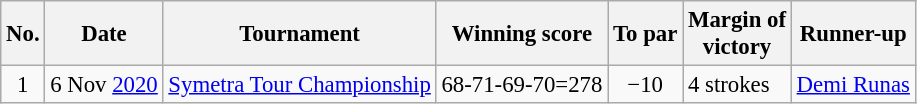<table class="wikitable " style="font-size:95%;">
<tr>
<th>No.</th>
<th>Date</th>
<th>Tournament</th>
<th>Winning score</th>
<th>To par</th>
<th>Margin of<br>victory</th>
<th>Runner-up</th>
</tr>
<tr>
<td align=center>1</td>
<td align=right>6 Nov <a href='#'>2020</a></td>
<td><a href='#'>Symetra Tour Championship</a></td>
<td align=right>68-71-69-70=278</td>
<td align=center>−10</td>
<td>4 strokes</td>
<td> <a href='#'>Demi Runas</a></td>
</tr>
</table>
